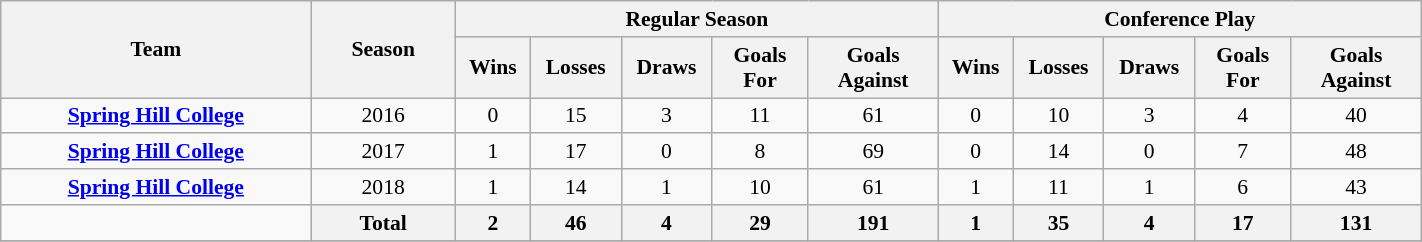<table class="wikitable" style=font-size:90% text-align: center width=75%>
<tr>
<th rowspan=2 width=15%>Team</th>
<th rowspan=2 width=7%>Season</th>
<th colspan=5 width=20%>Regular Season</th>
<th colspan=5 width=20%>Conference Play</th>
</tr>
<tr>
<th align=center>Wins</th>
<th align=center>Losses</th>
<th align=center>Draws</th>
<th align=center>Goals For</th>
<th align=center>Goals Against</th>
<th align=center>Wins</th>
<th align=center>Losses</th>
<th align=center>Draws</th>
<th align=center>Goals For</th>
<th align=center>Goals Against</th>
</tr>
<tr>
<td rowspan=1 align=center><strong><a href='#'>Spring Hill College</a></strong></td>
<td align=center>2016</td>
<td align=center>0</td>
<td align=center>15</td>
<td align=center>3</td>
<td align=center>11</td>
<td align=center>61</td>
<td align=center>0</td>
<td align=center>10</td>
<td align=center>3</td>
<td align=center>4</td>
<td align=center>40</td>
</tr>
<tr>
<td rowspan=1 align=center><strong><a href='#'>Spring Hill College</a></strong></td>
<td align=center>2017</td>
<td align=center>1</td>
<td align=center>17</td>
<td align=center>0</td>
<td align=center>8</td>
<td align=center>69</td>
<td align=center>0</td>
<td align=center>14</td>
<td align=center>0</td>
<td align=center>7</td>
<td align=center>48</td>
</tr>
<tr>
<td rowspan=1 align=center><strong><a href='#'>Spring Hill College</a></strong></td>
<td align=center>2018</td>
<td align=center>1</td>
<td align=center>14</td>
<td align=center>1</td>
<td align=center>10</td>
<td align=center>61</td>
<td align=center>1</td>
<td align=center>11</td>
<td align=center>1</td>
<td align=center>6</td>
<td align=center>43</td>
</tr>
<tr>
<td></td>
<th>Total</th>
<th>2</th>
<th>46</th>
<th>4</th>
<th>29</th>
<th>191</th>
<th>1</th>
<th>35</th>
<th>4</th>
<th>17</th>
<th>131</th>
</tr>
<tr>
</tr>
</table>
